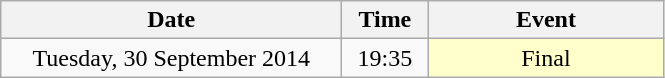<table class = "wikitable" style="text-align:center;">
<tr>
<th width=220>Date</th>
<th width=50>Time</th>
<th width=150>Event</th>
</tr>
<tr>
<td>Tuesday, 30 September 2014</td>
<td>19:35</td>
<td bgcolor=ffffcc>Final</td>
</tr>
</table>
